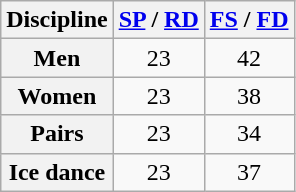<table class="wikitable unsortable" style="text-align:center;">
<tr>
<th scope="col">Discipline</th>
<th scope="col"><a href='#'>SP</a> / <a href='#'>RD</a></th>
<th scope="col"><a href='#'>FS</a> / <a href='#'>FD</a></th>
</tr>
<tr>
<th scope="row">Men</th>
<td>23</td>
<td>42</td>
</tr>
<tr>
<th scope="row">Women</th>
<td>23</td>
<td>38</td>
</tr>
<tr>
<th scope="row">Pairs</th>
<td>23</td>
<td>34</td>
</tr>
<tr>
<th scope="row">Ice dance</th>
<td>23</td>
<td>37</td>
</tr>
</table>
